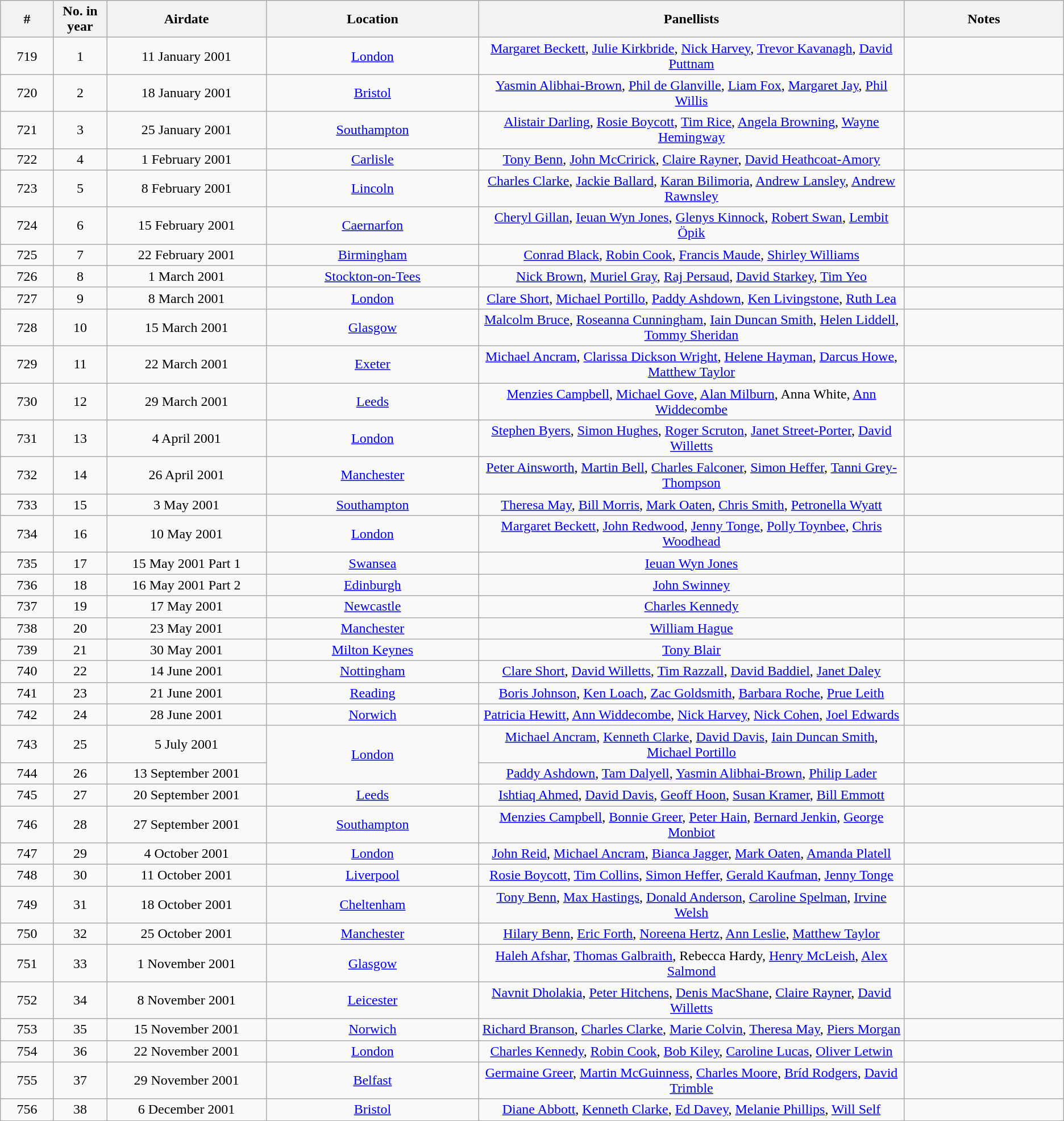<table class="wikitable" style="text-align:center;">
<tr>
<th style="width:5%;">#</th>
<th style="width:5%;">No. in year</th>
<th style="width:15%;">Airdate</th>
<th style="width:20%;">Location</th>
<th style="width:40%;">Panellists</th>
<th style="width:40%;">Notes</th>
</tr>
<tr>
<td>719</td>
<td>1</td>
<td>11 January 2001</td>
<td><a href='#'>London</a></td>
<td><a href='#'>Margaret Beckett</a>, <a href='#'>Julie Kirkbride</a>, <a href='#'>Nick Harvey</a>, <a href='#'>Trevor Kavanagh</a>, <a href='#'>David Puttnam</a></td>
<td></td>
</tr>
<tr>
<td>720</td>
<td>2</td>
<td>18 January 2001</td>
<td><a href='#'>Bristol</a></td>
<td><a href='#'>Yasmin Alibhai-Brown</a>, <a href='#'>Phil de Glanville</a>, <a href='#'>Liam Fox</a>, <a href='#'>Margaret Jay</a>, <a href='#'>Phil Willis</a></td>
<td></td>
</tr>
<tr>
<td>721</td>
<td>3</td>
<td>25 January 2001</td>
<td><a href='#'>Southampton</a></td>
<td><a href='#'>Alistair Darling</a>, <a href='#'>Rosie Boycott</a>, <a href='#'>Tim Rice</a>, <a href='#'>Angela Browning</a>, <a href='#'>Wayne Hemingway</a></td>
<td></td>
</tr>
<tr>
<td>722</td>
<td>4</td>
<td>1 February 2001</td>
<td><a href='#'>Carlisle</a></td>
<td><a href='#'>Tony Benn</a>, <a href='#'>John McCririck</a>, <a href='#'>Claire Rayner</a>, <a href='#'>David Heathcoat-Amory</a></td>
<td></td>
</tr>
<tr>
<td>723</td>
<td>5</td>
<td>8 February 2001</td>
<td><a href='#'>Lincoln</a></td>
<td><a href='#'>Charles Clarke</a>, <a href='#'>Jackie Ballard</a>, <a href='#'>Karan Bilimoria</a>, <a href='#'>Andrew Lansley</a>, <a href='#'>Andrew Rawnsley</a></td>
<td></td>
</tr>
<tr>
<td>724</td>
<td>6</td>
<td>15 February 2001</td>
<td><a href='#'>Caernarfon</a></td>
<td><a href='#'>Cheryl Gillan</a>, <a href='#'>Ieuan Wyn Jones</a>, <a href='#'>Glenys Kinnock</a>, <a href='#'>Robert Swan</a>, <a href='#'>Lembit Öpik</a></td>
<td></td>
</tr>
<tr>
<td>725</td>
<td>7</td>
<td>22 February 2001</td>
<td><a href='#'>Birmingham</a></td>
<td><a href='#'>Conrad Black</a>, <a href='#'>Robin Cook</a>, <a href='#'>Francis Maude</a>, <a href='#'>Shirley Williams</a></td>
<td></td>
</tr>
<tr>
<td>726</td>
<td>8</td>
<td>1 March 2001</td>
<td><a href='#'>Stockton-on-Tees</a></td>
<td><a href='#'>Nick Brown</a>, <a href='#'>Muriel Gray</a>, <a href='#'>Raj Persaud</a>, <a href='#'>David Starkey</a>, <a href='#'>Tim Yeo</a></td>
<td></td>
</tr>
<tr>
<td>727</td>
<td>9</td>
<td>8 March 2001</td>
<td><a href='#'>London</a></td>
<td><a href='#'>Clare Short</a>, <a href='#'>Michael Portillo</a>, <a href='#'>Paddy Ashdown</a>, <a href='#'>Ken Livingstone</a>, <a href='#'>Ruth Lea</a></td>
<td></td>
</tr>
<tr>
<td>728</td>
<td>10</td>
<td>15 March 2001</td>
<td><a href='#'>Glasgow</a></td>
<td><a href='#'>Malcolm Bruce</a>, <a href='#'>Roseanna Cunningham</a>, <a href='#'>Iain Duncan Smith</a>, <a href='#'>Helen Liddell</a>, <a href='#'>Tommy Sheridan</a></td>
<td></td>
</tr>
<tr>
<td>729</td>
<td>11</td>
<td>22 March 2001</td>
<td><a href='#'>Exeter</a></td>
<td><a href='#'>Michael Ancram</a>, <a href='#'>Clarissa Dickson Wright</a>, <a href='#'>Helene Hayman</a>, <a href='#'>Darcus Howe</a>, <a href='#'>Matthew Taylor</a></td>
<td></td>
</tr>
<tr>
<td>730</td>
<td>12</td>
<td>29 March 2001</td>
<td><a href='#'>Leeds</a></td>
<td><a href='#'>Menzies Campbell</a>, <a href='#'>Michael Gove</a>, <a href='#'>Alan Milburn</a>, Anna White, <a href='#'>Ann Widdecombe</a></td>
<td></td>
</tr>
<tr>
<td>731</td>
<td>13</td>
<td>4 April 2001</td>
<td><a href='#'>London</a></td>
<td><a href='#'>Stephen Byers</a>, <a href='#'>Simon Hughes</a>, <a href='#'>Roger Scruton</a>, <a href='#'>Janet Street-Porter</a>, <a href='#'>David Willetts</a></td>
<td></td>
</tr>
<tr>
<td>732</td>
<td>14</td>
<td>26 April 2001</td>
<td><a href='#'>Manchester</a></td>
<td><a href='#'>Peter Ainsworth</a>, <a href='#'>Martin Bell</a>, <a href='#'>Charles Falconer</a>, <a href='#'>Simon Heffer</a>, <a href='#'>Tanni Grey-Thompson</a></td>
<td></td>
</tr>
<tr>
<td>733</td>
<td>15</td>
<td>3 May 2001</td>
<td><a href='#'>Southampton</a></td>
<td><a href='#'>Theresa May</a>, <a href='#'>Bill Morris</a>, <a href='#'>Mark Oaten</a>, <a href='#'>Chris Smith</a>, <a href='#'>Petronella Wyatt</a></td>
<td></td>
</tr>
<tr>
<td>734</td>
<td>16</td>
<td>10 May 2001</td>
<td><a href='#'>London</a></td>
<td><a href='#'>Margaret Beckett</a>, <a href='#'>John Redwood</a>, <a href='#'>Jenny Tonge</a>, <a href='#'>Polly Toynbee</a>, <a href='#'>Chris Woodhead</a></td>
<td></td>
</tr>
<tr>
<td>735</td>
<td>17</td>
<td>15 May 2001 Part 1</td>
<td><a href='#'>Swansea</a></td>
<td><a href='#'>Ieuan Wyn Jones</a></td>
<td></td>
</tr>
<tr>
<td>736</td>
<td>18</td>
<td>16 May 2001 Part 2 </td>
<td><a href='#'>Edinburgh</a></td>
<td><a href='#'>John Swinney</a></td>
<td></td>
</tr>
<tr>
<td>737</td>
<td>19</td>
<td>17 May 2001</td>
<td><a href='#'>Newcastle</a></td>
<td><a href='#'>Charles Kennedy</a></td>
<td></td>
</tr>
<tr>
<td>738</td>
<td>20</td>
<td>23 May 2001</td>
<td><a href='#'>Manchester</a></td>
<td><a href='#'>William Hague</a></td>
<td></td>
</tr>
<tr>
<td>739</td>
<td>21</td>
<td>30 May 2001 </td>
<td><a href='#'>Milton Keynes</a></td>
<td><a href='#'>Tony Blair</a></td>
<td></td>
</tr>
<tr>
<td>740</td>
<td>22</td>
<td>14 June 2001</td>
<td><a href='#'>Nottingham</a></td>
<td><a href='#'>Clare Short</a>, <a href='#'>David Willetts</a>, <a href='#'>Tim Razzall</a>, <a href='#'>David Baddiel</a>, <a href='#'>Janet Daley</a></td>
<td></td>
</tr>
<tr>
<td>741</td>
<td>23</td>
<td>21 June 2001</td>
<td><a href='#'>Reading</a></td>
<td><a href='#'>Boris Johnson</a>, <a href='#'>Ken Loach</a>, <a href='#'>Zac Goldsmith</a>, <a href='#'>Barbara Roche</a>, <a href='#'>Prue Leith</a></td>
<td></td>
</tr>
<tr>
<td>742</td>
<td>24</td>
<td>28 June 2001</td>
<td><a href='#'>Norwich</a></td>
<td><a href='#'>Patricia Hewitt</a>, <a href='#'>Ann Widdecombe</a>, <a href='#'>Nick Harvey</a>, <a href='#'>Nick Cohen</a>, <a href='#'>Joel Edwards</a></td>
<td></td>
</tr>
<tr>
<td>743</td>
<td>25</td>
<td>5 July 2001 </td>
<td rowspan=2><a href='#'>London</a></td>
<td><a href='#'>Michael Ancram</a>, <a href='#'>Kenneth Clarke</a>, <a href='#'>David Davis</a>, <a href='#'>Iain Duncan Smith</a>, <a href='#'>Michael Portillo</a></td>
<td></td>
</tr>
<tr>
<td>744</td>
<td>26</td>
<td>13 September 2001 </td>
<td><a href='#'>Paddy Ashdown</a>, <a href='#'>Tam Dalyell</a>, <a href='#'>Yasmin Alibhai-Brown</a>, <a href='#'>Philip Lader</a></td>
<td></td>
</tr>
<tr>
<td>745</td>
<td>27</td>
<td>20 September 2001</td>
<td><a href='#'>Leeds</a></td>
<td><a href='#'>Ishtiaq Ahmed</a>, <a href='#'>David Davis</a>, <a href='#'>Geoff Hoon</a>, <a href='#'>Susan Kramer</a>, <a href='#'>Bill Emmott</a></td>
<td></td>
</tr>
<tr>
<td>746</td>
<td>28</td>
<td>27 September 2001</td>
<td><a href='#'>Southampton</a></td>
<td><a href='#'>Menzies Campbell</a>, <a href='#'>Bonnie Greer</a>, <a href='#'>Peter Hain</a>, <a href='#'>Bernard Jenkin</a>, <a href='#'>George Monbiot</a></td>
<td></td>
</tr>
<tr>
<td>747</td>
<td>29</td>
<td>4 October 2001</td>
<td><a href='#'>London</a></td>
<td><a href='#'>John Reid</a>, <a href='#'>Michael Ancram</a>, <a href='#'>Bianca Jagger</a>, <a href='#'>Mark Oaten</a>, <a href='#'>Amanda Platell</a></td>
<td></td>
</tr>
<tr>
<td>748</td>
<td>30</td>
<td>11 October 2001</td>
<td><a href='#'>Liverpool</a></td>
<td><a href='#'>Rosie Boycott</a>, <a href='#'>Tim Collins</a>, <a href='#'>Simon Heffer</a>, <a href='#'>Gerald Kaufman</a>, <a href='#'>Jenny Tonge</a></td>
<td></td>
</tr>
<tr>
<td>749</td>
<td>31</td>
<td>18 October 2001</td>
<td><a href='#'>Cheltenham</a></td>
<td><a href='#'>Tony Benn</a>, <a href='#'>Max Hastings</a>, <a href='#'>Donald Anderson</a>, <a href='#'>Caroline Spelman</a>, <a href='#'>Irvine Welsh</a></td>
<td></td>
</tr>
<tr>
<td>750</td>
<td>32</td>
<td>25 October 2001</td>
<td><a href='#'>Manchester</a></td>
<td><a href='#'>Hilary Benn</a>, <a href='#'>Eric Forth</a>, <a href='#'>Noreena Hertz</a>, <a href='#'>Ann Leslie</a>, <a href='#'>Matthew Taylor</a></td>
<td></td>
</tr>
<tr>
<td>751</td>
<td>33</td>
<td>1 November 2001</td>
<td><a href='#'>Glasgow</a></td>
<td><a href='#'>Haleh Afshar</a>, <a href='#'>Thomas Galbraith</a>, Rebecca Hardy, <a href='#'>Henry McLeish</a>, <a href='#'>Alex Salmond</a></td>
<td></td>
</tr>
<tr>
<td>752</td>
<td>34</td>
<td>8 November 2001</td>
<td><a href='#'>Leicester</a></td>
<td><a href='#'>Navnit Dholakia</a>, <a href='#'>Peter Hitchens</a>, <a href='#'>Denis MacShane</a>, <a href='#'>Claire Rayner</a>, <a href='#'>David Willetts</a></td>
<td></td>
</tr>
<tr>
<td>753</td>
<td>35</td>
<td>15 November 2001</td>
<td><a href='#'>Norwich</a></td>
<td><a href='#'>Richard Branson</a>, <a href='#'>Charles Clarke</a>, <a href='#'>Marie Colvin</a>, <a href='#'>Theresa May</a>, <a href='#'>Piers Morgan</a></td>
<td></td>
</tr>
<tr>
<td>754</td>
<td>36</td>
<td>22 November 2001</td>
<td><a href='#'>London</a></td>
<td><a href='#'>Charles Kennedy</a>, <a href='#'>Robin Cook</a>, <a href='#'>Bob Kiley</a>, <a href='#'>Caroline Lucas</a>, <a href='#'>Oliver Letwin</a></td>
<td></td>
</tr>
<tr>
<td>755</td>
<td>37</td>
<td>29 November 2001</td>
<td><a href='#'>Belfast</a></td>
<td><a href='#'>Germaine Greer</a>, <a href='#'>Martin McGuinness</a>, <a href='#'>Charles Moore</a>, <a href='#'>Bríd Rodgers</a>, <a href='#'>David Trimble</a></td>
<td></td>
</tr>
<tr>
<td>756</td>
<td>38</td>
<td>6 December 2001</td>
<td><a href='#'>Bristol</a></td>
<td><a href='#'>Diane Abbott</a>, <a href='#'>Kenneth Clarke</a>, <a href='#'>Ed Davey</a>, <a href='#'>Melanie Phillips</a>, <a href='#'>Will Self</a></td>
<td></td>
</tr>
</table>
